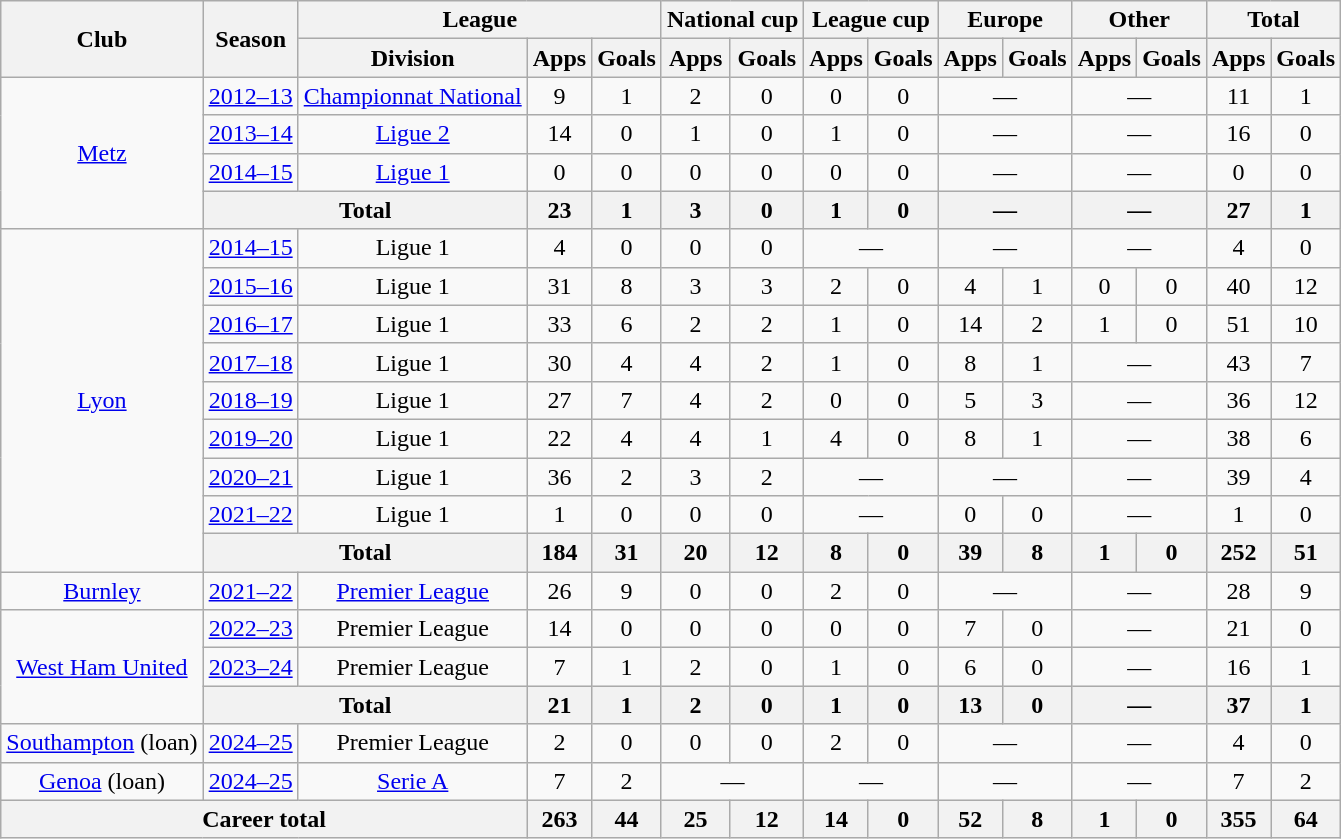<table class="wikitable" style="text-align:center">
<tr>
<th rowspan="2">Club</th>
<th rowspan="2">Season</th>
<th colspan="3">League</th>
<th colspan="2">National cup</th>
<th colspan="2">League cup</th>
<th colspan="2">Europe</th>
<th colspan="2">Other</th>
<th colspan="2">Total</th>
</tr>
<tr>
<th>Division</th>
<th>Apps</th>
<th>Goals</th>
<th>Apps</th>
<th>Goals</th>
<th>Apps</th>
<th>Goals</th>
<th>Apps</th>
<th>Goals</th>
<th>Apps</th>
<th>Goals</th>
<th>Apps</th>
<th>Goals</th>
</tr>
<tr>
<td rowspan="4"><a href='#'>Metz</a></td>
<td><a href='#'>2012–13</a></td>
<td><a href='#'>Championnat National</a></td>
<td>9</td>
<td>1</td>
<td>2</td>
<td>0</td>
<td>0</td>
<td>0</td>
<td colspan="2">—</td>
<td colspan="2">—</td>
<td>11</td>
<td>1</td>
</tr>
<tr>
<td><a href='#'>2013–14</a></td>
<td><a href='#'>Ligue 2</a></td>
<td>14</td>
<td>0</td>
<td>1</td>
<td>0</td>
<td>1</td>
<td>0</td>
<td colspan="2">—</td>
<td colspan="2">—</td>
<td>16</td>
<td>0</td>
</tr>
<tr>
<td><a href='#'>2014–15</a></td>
<td><a href='#'>Ligue 1</a></td>
<td>0</td>
<td>0</td>
<td>0</td>
<td>0</td>
<td>0</td>
<td>0</td>
<td colspan="2">—</td>
<td colspan="2">—</td>
<td>0</td>
<td>0</td>
</tr>
<tr>
<th colspan="2">Total</th>
<th>23</th>
<th>1</th>
<th>3</th>
<th>0</th>
<th>1</th>
<th>0</th>
<th colspan="2">—</th>
<th colspan="2">—</th>
<th>27</th>
<th>1</th>
</tr>
<tr>
<td rowspan="9"><a href='#'>Lyon</a></td>
<td><a href='#'>2014–15</a></td>
<td>Ligue 1</td>
<td>4</td>
<td>0</td>
<td>0</td>
<td>0</td>
<td colspan="2">—</td>
<td colspan="2">—</td>
<td colspan="2">—</td>
<td>4</td>
<td>0</td>
</tr>
<tr>
<td><a href='#'>2015–16</a></td>
<td>Ligue 1</td>
<td>31</td>
<td>8</td>
<td>3</td>
<td>3</td>
<td>2</td>
<td>0</td>
<td>4</td>
<td>1</td>
<td>0</td>
<td>0</td>
<td>40</td>
<td>12</td>
</tr>
<tr>
<td><a href='#'>2016–17</a></td>
<td>Ligue 1</td>
<td>33</td>
<td>6</td>
<td>2</td>
<td>2</td>
<td>1</td>
<td>0</td>
<td>14</td>
<td>2</td>
<td>1</td>
<td>0</td>
<td>51</td>
<td>10</td>
</tr>
<tr>
<td><a href='#'>2017–18</a></td>
<td>Ligue 1</td>
<td>30</td>
<td>4</td>
<td>4</td>
<td>2</td>
<td>1</td>
<td>0</td>
<td>8</td>
<td>1</td>
<td colspan="2">—</td>
<td>43</td>
<td>7</td>
</tr>
<tr>
<td><a href='#'>2018–19</a></td>
<td>Ligue 1</td>
<td>27</td>
<td>7</td>
<td>4</td>
<td>2</td>
<td>0</td>
<td>0</td>
<td>5</td>
<td>3</td>
<td colspan="2">—</td>
<td>36</td>
<td>12</td>
</tr>
<tr>
<td><a href='#'>2019–20</a></td>
<td>Ligue 1</td>
<td>22</td>
<td>4</td>
<td>4</td>
<td>1</td>
<td>4</td>
<td>0</td>
<td>8</td>
<td>1</td>
<td colspan="2">—</td>
<td>38</td>
<td>6</td>
</tr>
<tr>
<td><a href='#'>2020–21</a></td>
<td>Ligue 1</td>
<td>36</td>
<td>2</td>
<td>3</td>
<td>2</td>
<td colspan="2">—</td>
<td colspan="2">—</td>
<td colspan="2">—</td>
<td>39</td>
<td>4</td>
</tr>
<tr>
<td><a href='#'>2021–22</a></td>
<td>Ligue 1</td>
<td>1</td>
<td>0</td>
<td>0</td>
<td>0</td>
<td colspan="2">—</td>
<td>0</td>
<td>0</td>
<td colspan="2">—</td>
<td>1</td>
<td>0</td>
</tr>
<tr>
<th colspan="2">Total</th>
<th>184</th>
<th>31</th>
<th>20</th>
<th>12</th>
<th>8</th>
<th>0</th>
<th>39</th>
<th>8</th>
<th>1</th>
<th>0</th>
<th>252</th>
<th>51</th>
</tr>
<tr>
<td><a href='#'>Burnley</a></td>
<td><a href='#'>2021–22</a></td>
<td><a href='#'>Premier League</a></td>
<td>26</td>
<td>9</td>
<td>0</td>
<td>0</td>
<td>2</td>
<td>0</td>
<td colspan="2">—</td>
<td colspan="2">—</td>
<td>28</td>
<td>9</td>
</tr>
<tr>
<td rowspan="3"><a href='#'>West Ham United</a></td>
<td><a href='#'>2022–23</a></td>
<td>Premier League</td>
<td>14</td>
<td>0</td>
<td>0</td>
<td>0</td>
<td>0</td>
<td>0</td>
<td>7</td>
<td>0</td>
<td colspan="2">—</td>
<td>21</td>
<td>0</td>
</tr>
<tr>
<td><a href='#'>2023–24</a></td>
<td>Premier League</td>
<td>7</td>
<td>1</td>
<td>2</td>
<td>0</td>
<td>1</td>
<td>0</td>
<td>6</td>
<td>0</td>
<td colspan="2">—</td>
<td>16</td>
<td>1</td>
</tr>
<tr>
<th colspan="2">Total</th>
<th>21</th>
<th>1</th>
<th>2</th>
<th>0</th>
<th>1</th>
<th>0</th>
<th>13</th>
<th>0</th>
<th colspan="2">—</th>
<th>37</th>
<th>1</th>
</tr>
<tr>
<td><a href='#'>Southampton</a> (loan)</td>
<td><a href='#'>2024–25</a></td>
<td>Premier League</td>
<td>2</td>
<td>0</td>
<td>0</td>
<td>0</td>
<td>2</td>
<td>0</td>
<td colspan="2">—</td>
<td colspan="2">—</td>
<td>4</td>
<td>0</td>
</tr>
<tr>
<td><a href='#'>Genoa</a> (loan)</td>
<td><a href='#'>2024–25</a></td>
<td><a href='#'>Serie A</a></td>
<td>7</td>
<td>2</td>
<td colspan="2">—</td>
<td colspan="2">—</td>
<td colspan="2">—</td>
<td colspan="2">—</td>
<td>7</td>
<td>2</td>
</tr>
<tr>
<th colspan="3">Career total</th>
<th>263</th>
<th>44</th>
<th>25</th>
<th>12</th>
<th>14</th>
<th>0</th>
<th>52</th>
<th>8</th>
<th>1</th>
<th>0</th>
<th>355</th>
<th>64</th>
</tr>
</table>
